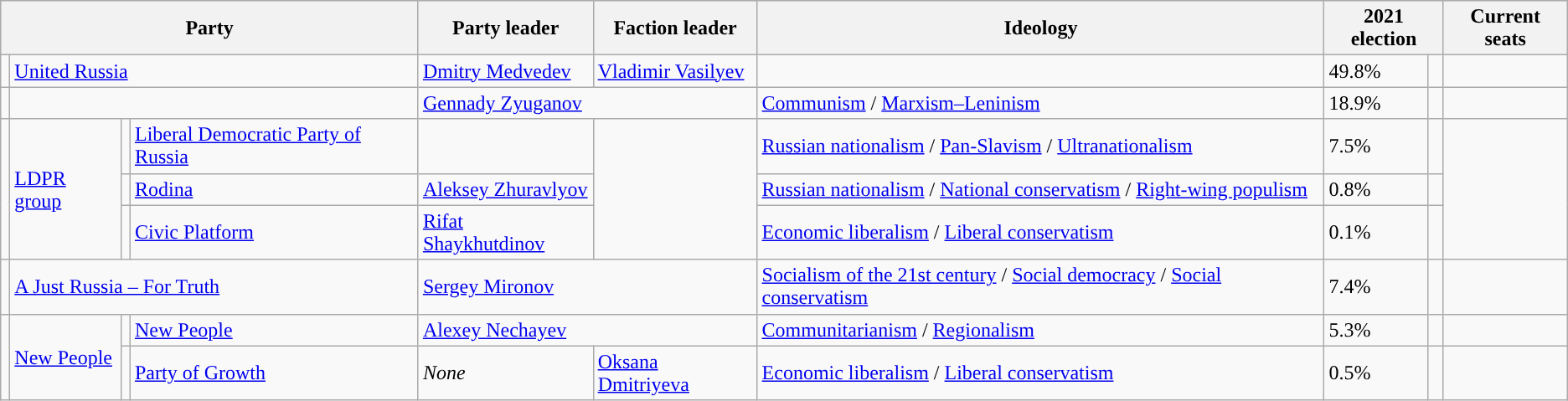<table class="wikitable">
<tr>
<th style="text-align:center;" colspan="4">Party</th>
<th style="text-align:center;">Party leader</th>
<th>Faction leader</th>
<th style="text-align:center;">Ideology</th>
<th style="text-align:center;" colspan=2>2021 election</th>
<th style="text-align:center;">Current seats</th>
</tr>
<tr>
<td style="background: "></td>
<td colspan="3"><a href='#'>United Russia</a></td>
<td><a href='#'>Dmitry Medvedev</a></td>
<td><a href='#'>Vladimir Vasilyev</a></td>
<td></td>
<td>49.8%</td>
<td></td>
<td></td>
</tr>
<tr>
<td style="background: "></td>
<td colspan="3"></td>
<td colspan="2"><a href='#'>Gennady Zyuganov</a></td>
<td><a href='#'>Communism</a> / <a href='#'>Marxism–Leninism</a></td>
<td>18.9%</td>
<td></td>
<td></td>
</tr>
<tr>
<td rowspan=3 style="background: "></td>
<td rowspan=3><a href='#'>LDPR group</a></td>
<td style="background: "></td>
<td><a href='#'>Liberal Democratic Party of Russia</a></td>
<td></td>
<td rowspan="3"></td>
<td><a href='#'>Russian nationalism</a> / <a href='#'>Pan-Slavism</a> / <a href='#'>Ultranationalism</a></td>
<td>7.5%</td>
<td></td>
<td rowspan=3></td>
</tr>
<tr>
<td style="background: "></td>
<td><a href='#'>Rodina</a></td>
<td><a href='#'>Aleksey Zhuravlyov</a></td>
<td><a href='#'>Russian nationalism</a> / <a href='#'>National conservatism</a> / <a href='#'>Right-wing populism</a></td>
<td>0.8%</td>
<td></td>
</tr>
<tr>
<td style="background: "></td>
<td><a href='#'>Civic Platform</a></td>
<td><a href='#'>Rifat Shaykhutdinov</a></td>
<td><a href='#'>Economic liberalism</a> / <a href='#'>Liberal conservatism</a></td>
<td>0.1%</td>
<td></td>
</tr>
<tr>
<td style="background: "></td>
<td colspan="3"><a href='#'>A Just Russia – For Truth</a></td>
<td colspan="2"><a href='#'>Sergey Mironov</a></td>
<td><a href='#'>Socialism of the 21st century</a> / <a href='#'>Social democracy</a> / <a href='#'>Social conservatism</a></td>
<td>7.4%</td>
<td></td>
<td></td>
</tr>
<tr>
<td rowspan=2 style="background: "></td>
<td rowspan=2><a href='#'>New People</a></td>
<td style="background: "></td>
<td><a href='#'>New People</a></td>
<td colspan="2"><a href='#'>Alexey Nechayev</a></td>
<td><a href='#'>Communitarianism</a> / <a href='#'>Regionalism</a></td>
<td>5.3%</td>
<td></td>
<td></td>
</tr>
<tr>
<td style="background: "></td>
<td><a href='#'>Party of Growth</a></td>
<td><em>None</em></td>
<td><a href='#'>Oksana Dmitriyeva</a></td>
<td><a href='#'>Economic liberalism</a> / <a href='#'>Liberal conservatism</a></td>
<td>0.5%</td>
<td></td>
<td></td>
</tr>
</table>
